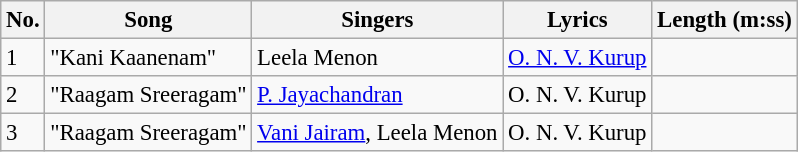<table class="wikitable" style="font-size:95%;">
<tr>
<th>No.</th>
<th>Song</th>
<th>Singers</th>
<th>Lyrics</th>
<th>Length (m:ss)</th>
</tr>
<tr>
<td>1</td>
<td>"Kani Kaanenam"</td>
<td>Leela Menon</td>
<td><a href='#'>O. N. V. Kurup</a></td>
<td></td>
</tr>
<tr>
<td>2</td>
<td>"Raagam Sreeragam"</td>
<td><a href='#'>P. Jayachandran</a></td>
<td>O. N. V. Kurup</td>
<td></td>
</tr>
<tr>
<td>3</td>
<td>"Raagam Sreeragam"</td>
<td><a href='#'>Vani Jairam</a>, Leela Menon</td>
<td>O. N. V. Kurup</td>
<td></td>
</tr>
</table>
